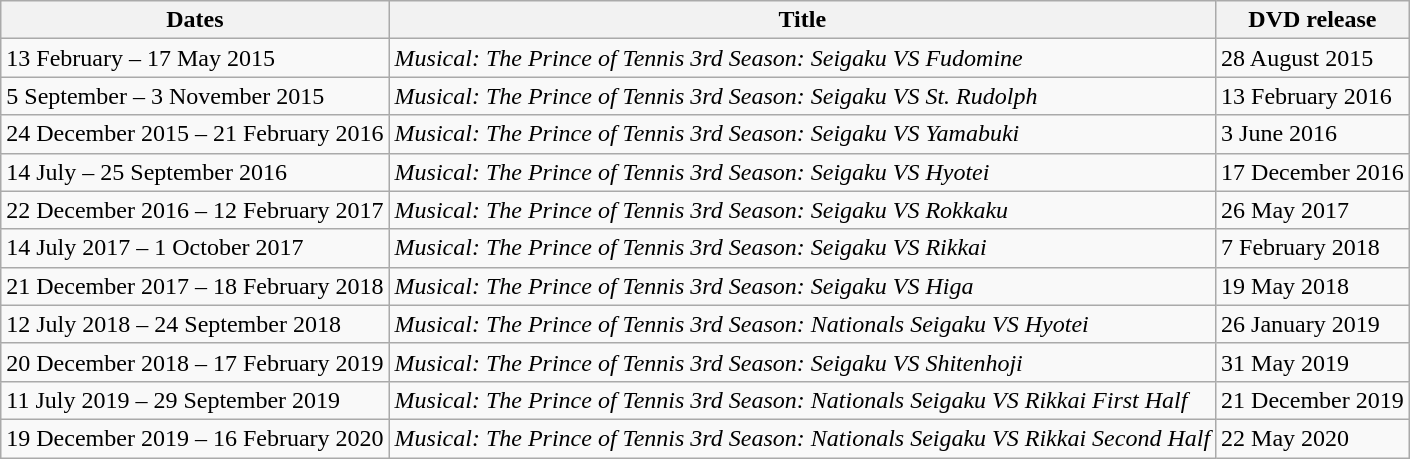<table class="wikitable">
<tr>
<th>Dates</th>
<th>Title</th>
<th>DVD release</th>
</tr>
<tr>
<td>13 February – 17 May 2015</td>
<td><em>Musical: The Prince of Tennis 3rd Season: Seigaku VS Fudomine</em></td>
<td>28 August 2015</td>
</tr>
<tr>
<td>5 September – 3 November 2015</td>
<td><em>Musical: The Prince of Tennis 3rd Season: Seigaku VS St. Rudolph</em></td>
<td>13 February 2016</td>
</tr>
<tr>
<td>24 December 2015 – 21 February 2016</td>
<td><em>Musical: The Prince of Tennis 3rd Season: Seigaku VS Yamabuki</em></td>
<td>3 June 2016</td>
</tr>
<tr>
<td>14 July – 25 September 2016</td>
<td><em>Musical: The Prince of Tennis 3rd Season: Seigaku VS Hyotei</em></td>
<td>17 December 2016</td>
</tr>
<tr>
<td>22 December 2016 – 12 February 2017</td>
<td><em>Musical: The Prince of Tennis 3rd Season: Seigaku VS Rokkaku</em></td>
<td>26 May 2017</td>
</tr>
<tr>
<td>14 July 2017 – 1 October 2017</td>
<td><em>Musical: The Prince of Tennis 3rd Season: Seigaku VS Rikkai</em></td>
<td>7 February 2018</td>
</tr>
<tr>
<td>21 December 2017 – 18 February 2018</td>
<td><em>Musical: The Prince of Tennis 3rd Season: Seigaku VS Higa</em></td>
<td>19 May 2018</td>
</tr>
<tr>
<td>12 July 2018 – 24 September 2018</td>
<td><em>Musical: The Prince of Tennis 3rd Season: Nationals Seigaku VS Hyotei</em></td>
<td>26 January 2019</td>
</tr>
<tr>
<td>20 December 2018 – 17 February 2019</td>
<td><em>Musical: The Prince of Tennis 3rd Season: Seigaku VS Shitenhoji</em></td>
<td>31 May 2019</td>
</tr>
<tr>
<td>11 July 2019 – 29 September 2019</td>
<td><em>Musical: The Prince of Tennis 3rd Season: Nationals Seigaku VS Rikkai First Half</em></td>
<td>21 December 2019</td>
</tr>
<tr>
<td>19 December 2019 – 16 February 2020</td>
<td><em>Musical: The Prince of Tennis 3rd Season: Nationals Seigaku VS Rikkai Second Half</em></td>
<td>22 May 2020</td>
</tr>
</table>
